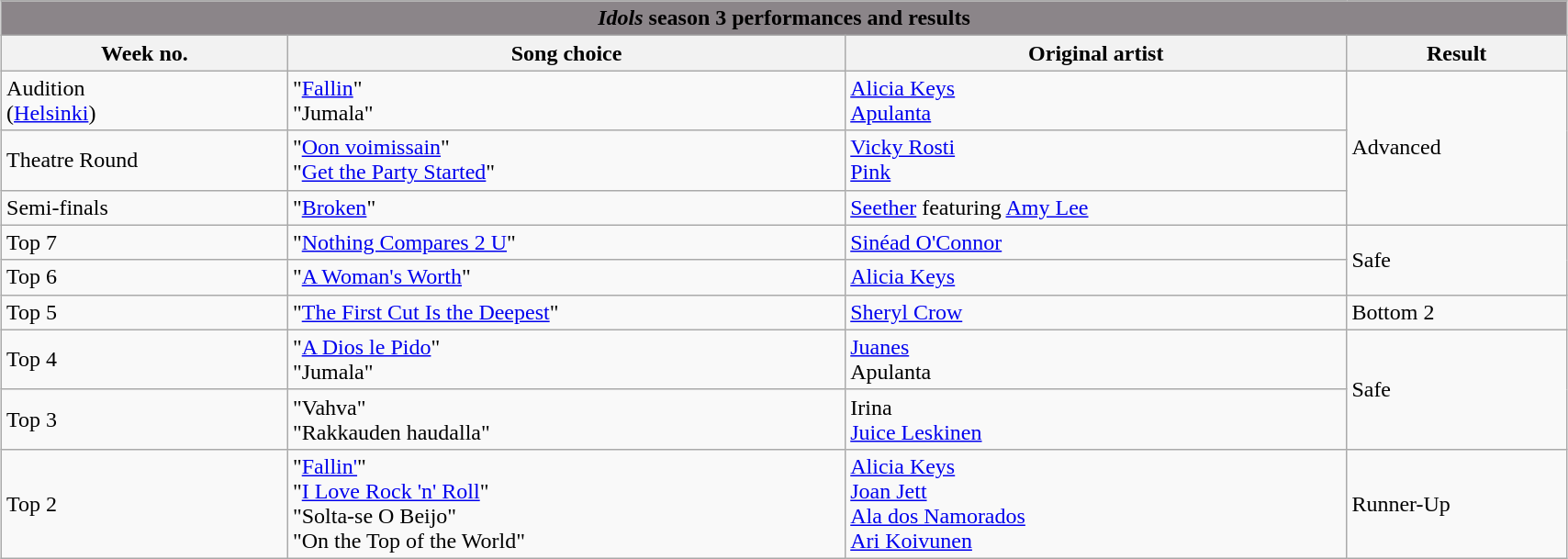<table class="wikitable collapsible" style="width:90%; margin:1em auto 1em auto;">
<tr>
<th colspan="4" style="background:#8b8589;"><em>Idols</em> season 3 performances and results</th>
</tr>
<tr>
<th>Week no.</th>
<th>Song choice</th>
<th>Original artist</th>
<th>Result</th>
</tr>
<tr>
<td>Audition<br>(<a href='#'>Helsinki</a>)</td>
<td>"<a href='#'>Fallin</a>"<br>"Jumala"</td>
<td><a href='#'>Alicia Keys</a><br><a href='#'>Apulanta</a></td>
<td rowspan="3">Advanced</td>
</tr>
<tr>
<td>Theatre Round</td>
<td>"<a href='#'>Oon voimissain</a>"<br>"<a href='#'>Get the Party Started</a>"</td>
<td><a href='#'>Vicky Rosti</a><br><a href='#'>Pink</a></td>
</tr>
<tr>
<td>Semi-finals</td>
<td>"<a href='#'>Broken</a>"</td>
<td><a href='#'>Seether</a> featuring <a href='#'>Amy Lee</a></td>
</tr>
<tr>
<td>Top 7</td>
<td>"<a href='#'>Nothing Compares 2 U</a>"</td>
<td><a href='#'>Sinéad O'Connor</a></td>
<td rowspan="2">Safe</td>
</tr>
<tr>
<td>Top 6</td>
<td>"<a href='#'>A Woman's Worth</a>"</td>
<td><a href='#'>Alicia Keys</a></td>
</tr>
<tr>
<td>Top 5</td>
<td>"<a href='#'>The First Cut Is the Deepest</a>"</td>
<td><a href='#'>Sheryl Crow</a></td>
<td>Bottom 2</td>
</tr>
<tr>
<td>Top 4</td>
<td>"<a href='#'>A Dios le Pido</a>"<br>"Jumala"</td>
<td><a href='#'>Juanes</a><br>Apulanta</td>
<td rowspan="2">Safe</td>
</tr>
<tr>
<td>Top 3</td>
<td>"Vahva"<br>"Rakkauden haudalla"</td>
<td>Irina<br><a href='#'>Juice Leskinen</a></td>
</tr>
<tr>
<td>Top 2</td>
<td>"<a href='#'>Fallin'</a>"<br>"<a href='#'>I Love Rock 'n' Roll</a>"<br>"Solta-se O Beijo"<br>"On the Top of the World"</td>
<td><a href='#'>Alicia Keys</a><br><a href='#'>Joan Jett</a><br><a href='#'>Ala dos Namorados</a><br><a href='#'>Ari Koivunen</a></td>
<td>Runner-Up</td>
</tr>
</table>
